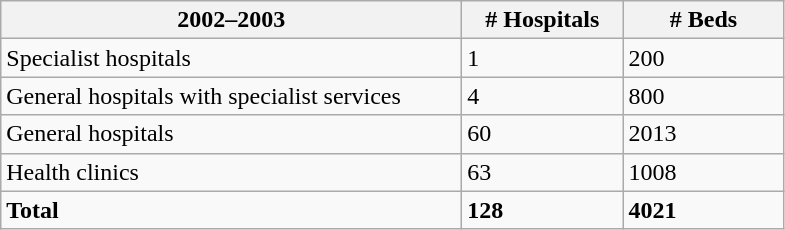<table class="wikitable sortable">
<tr>
<th style="width:300px;">2002–2003</th>
<th style="width:100px;"># Hospitals</th>
<th style="width:100px;"># Beds</th>
</tr>
<tr>
<td>Specialist hospitals</td>
<td>1</td>
<td>200</td>
</tr>
<tr>
<td>General hospitals with specialist services</td>
<td>4</td>
<td>800</td>
</tr>
<tr>
<td>General hospitals</td>
<td>60</td>
<td>2013</td>
</tr>
<tr>
<td>Health clinics</td>
<td>63</td>
<td>1008</td>
</tr>
<tr class="sortbottom">
<td><strong>Total</strong></td>
<td><strong>128</strong></td>
<td><strong>4021</strong></td>
</tr>
</table>
